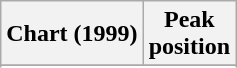<table class="wikitable sortable plainrowheaders">
<tr>
<th>Chart (1999)</th>
<th>Peak<br>position</th>
</tr>
<tr>
</tr>
<tr>
</tr>
</table>
